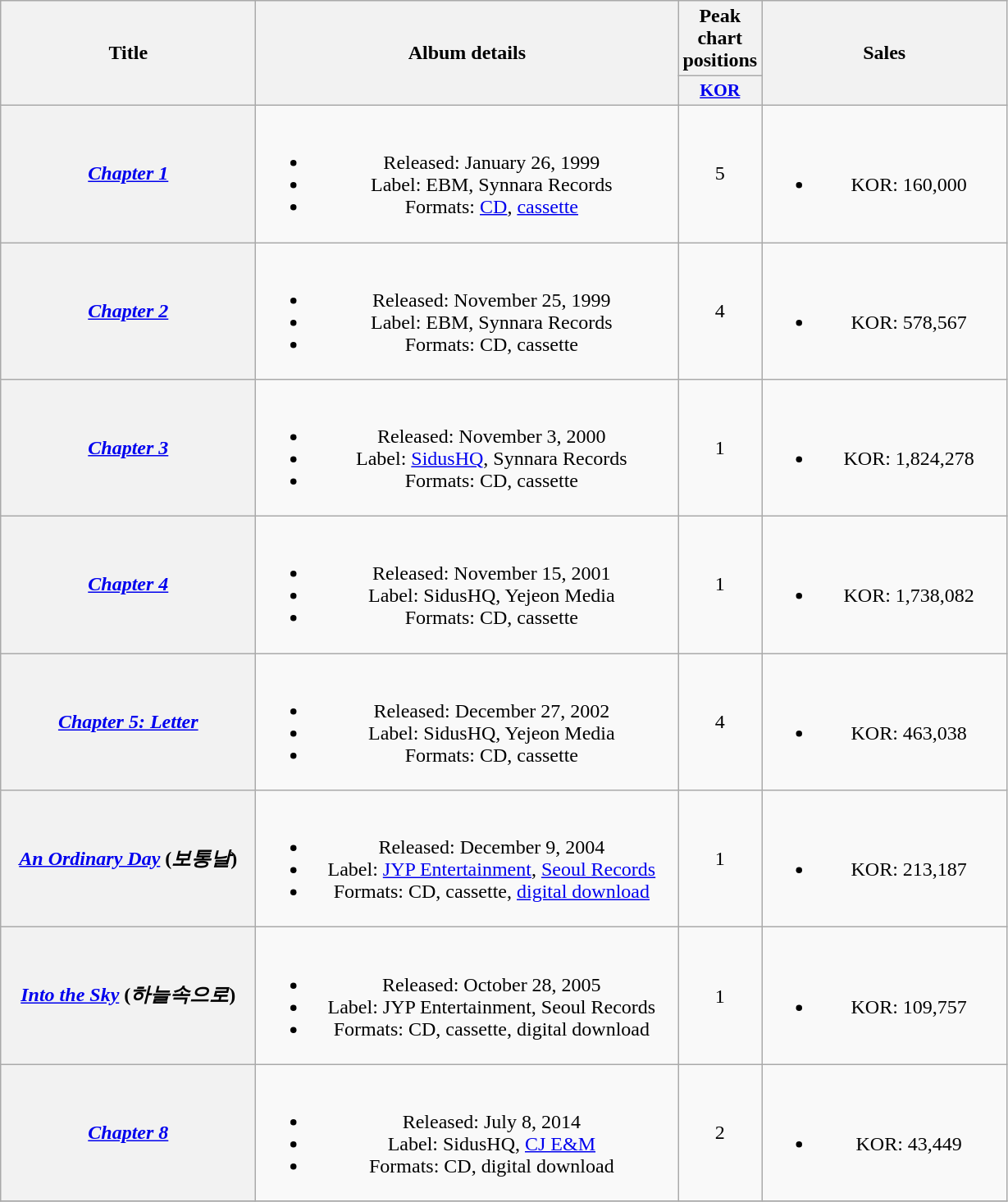<table class="wikitable plainrowheaders" style="text-align:center;">
<tr>
<th scope="col" rowspan="2" style="width:12.5em;">Title</th>
<th scope="col" rowspan="2" style="width:21em;">Album details</th>
<th scope="col" colspan="1">Peak chart positions</th>
<th scope="col" rowspan="2" style="width:12em;">Sales</th>
</tr>
<tr>
<th scope="col" style="width:3em;font-size:90%;"><a href='#'>KOR</a><br></th>
</tr>
<tr>
<th scope="row" align="center"><em><a href='#'>Chapter 1</a></em></th>
<td><br><ul><li>Released: January 26, 1999 </li><li>Label: EBM, Synnara Records</li><li>Formats: <a href='#'>CD</a>, <a href='#'>cassette</a></li></ul></td>
<td>5</td>
<td><br><ul><li>KOR: 160,000</li></ul></td>
</tr>
<tr>
<th scope="row" align="center"><em><a href='#'>Chapter 2</a></em></th>
<td><br><ul><li>Released: November 25, 1999 </li><li>Label: EBM, Synnara Records</li><li>Formats: CD, cassette</li></ul></td>
<td>4</td>
<td><br><ul><li>KOR: 578,567</li></ul></td>
</tr>
<tr>
<th scope="row" align="center"><em><a href='#'>Chapter 3</a></em></th>
<td><br><ul><li>Released: November 3, 2000 </li><li>Label: <a href='#'>SidusHQ</a>, Synnara Records</li><li>Formats: CD, cassette</li></ul></td>
<td>1</td>
<td><br><ul><li>KOR: 1,824,278</li></ul></td>
</tr>
<tr>
<th scope="row" align="center"><em><a href='#'>Chapter 4</a></em></th>
<td><br><ul><li>Released: November 15, 2001 </li><li>Label: SidusHQ, Yejeon Media</li><li>Formats: CD, cassette</li></ul></td>
<td>1</td>
<td><br><ul><li>KOR: 1,738,082</li></ul></td>
</tr>
<tr>
<th scope="row" align="center"><em><a href='#'>Chapter 5: Letter</a></em></th>
<td><br><ul><li>Released: December 27, 2002 </li><li>Label: SidusHQ, Yejeon Media</li><li>Formats: CD, cassette</li></ul></td>
<td>4</td>
<td><br><ul><li>KOR: 463,038</li></ul></td>
</tr>
<tr>
<th scope="row" align="center"><em><a href='#'>An Ordinary Day</a></em> (<em>보통날</em>)</th>
<td><br><ul><li>Released: December 9, 2004 </li><li>Label: <a href='#'>JYP Entertainment</a>, <a href='#'>Seoul Records</a></li><li>Formats: CD, cassette, <a href='#'>digital download</a></li></ul></td>
<td>1</td>
<td><br><ul><li>KOR: 213,187</li></ul></td>
</tr>
<tr>
<th scope="row" align="center"><em><a href='#'>Into the Sky</a></em> (<em>하늘속으로</em>)</th>
<td><br><ul><li>Released: October 28, 2005 </li><li>Label: JYP Entertainment, Seoul Records</li><li>Formats: CD, cassette, digital download</li></ul></td>
<td>1</td>
<td><br><ul><li>KOR: 109,757</li></ul></td>
</tr>
<tr>
<th scope="row" align="center"><em><a href='#'>Chapter 8</a></em></th>
<td><br><ul><li>Released: July 8, 2014 </li><li>Label: SidusHQ, <a href='#'>CJ E&M</a></li><li>Formats: CD, digital download</li></ul></td>
<td>2</td>
<td><br><ul><li>KOR: 43,449</li></ul></td>
</tr>
<tr>
</tr>
</table>
